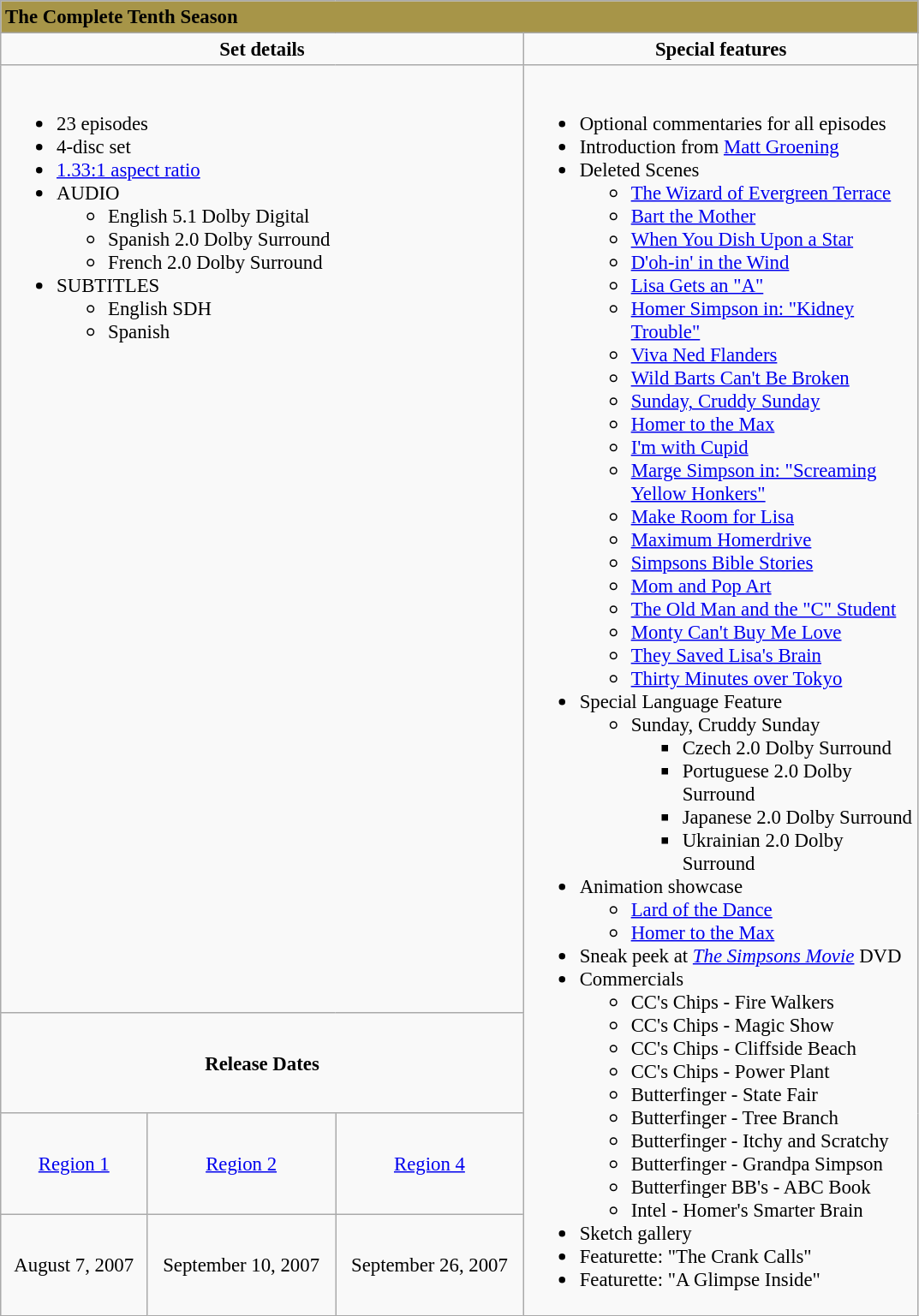<table class="wikitable" style="font-size: 95%;">
<tr>
<td colspan="5" style="background-color: #A79548;  DR;"><strong>The Complete Tenth Season</strong></td>
</tr>
<tr valign="top">
<td align="center" width="400" colspan="3"><strong>Set details</strong></td>
<td width="300" align="center"><strong>Special features</strong></td>
</tr>
<tr valign="top">
<td colspan="3" align="left" width="400"><br><ul><li>23 episodes</li><li>4-disc set</li><li><a href='#'>1.33:1 aspect ratio</a></li><li>AUDIO<ul><li>English 5.1 Dolby Digital</li><li>Spanish 2.0 Dolby Surround</li><li>French 2.0 Dolby Surround</li></ul></li><li>SUBTITLES<ul><li>English SDH</li><li>Spanish</li></ul></li></ul></td>
<td rowspan="4" align="left" width="300"><br><ul><li>Optional commentaries for all episodes</li><li>Introduction from <a href='#'>Matt Groening</a></li><li>Deleted Scenes<ul><li><a href='#'>The Wizard of Evergreen Terrace</a></li><li><a href='#'>Bart the Mother</a></li><li><a href='#'>When You Dish Upon a Star</a></li><li><a href='#'>D'oh-in' in the Wind</a></li><li><a href='#'>Lisa Gets an "A"</a></li><li><a href='#'>Homer Simpson in: "Kidney Trouble"</a></li><li><a href='#'>Viva Ned Flanders</a></li><li><a href='#'>Wild Barts Can't Be Broken</a></li><li><a href='#'>Sunday, Cruddy Sunday</a></li><li><a href='#'>Homer to the Max</a></li><li><a href='#'>I'm with Cupid</a></li><li><a href='#'>Marge Simpson in: "Screaming Yellow Honkers"</a></li><li><a href='#'>Make Room for Lisa</a></li><li><a href='#'>Maximum Homerdrive</a></li><li><a href='#'>Simpsons Bible Stories</a></li><li><a href='#'>Mom and Pop Art</a></li><li><a href='#'>The Old Man and the "C" Student</a></li><li><a href='#'>Monty Can't Buy Me Love</a></li><li><a href='#'>They Saved Lisa's Brain</a></li><li><a href='#'>Thirty Minutes over Tokyo</a></li></ul></li><li>Special Language Feature<ul><li>Sunday, Cruddy Sunday<ul><li>Czech 2.0 Dolby Surround</li><li>Portuguese 2.0 Dolby Surround</li><li>Japanese 2.0 Dolby Surround</li><li>Ukrainian 2.0 Dolby Surround</li></ul></li></ul></li><li>Animation showcase<ul><li><a href='#'>Lard of the Dance</a></li><li><a href='#'>Homer to the Max</a></li></ul></li><li>Sneak peek at <em><a href='#'>The Simpsons Movie</a></em> DVD</li><li>Commercials<ul><li>CC's Chips - Fire Walkers</li><li>CC's Chips - Magic Show</li><li>CC's Chips - Cliffside Beach</li><li>CC's Chips - Power Plant</li><li>Butterfinger - State Fair</li><li>Butterfinger - Tree Branch</li><li>Butterfinger - Itchy and Scratchy</li><li>Butterfinger - Grandpa Simpson</li><li>Butterfinger BB's - ABC Book</li><li>Intel - Homer's Smarter Brain</li></ul></li><li>Sketch gallery</li><li>Featurette: "The Crank Calls"</li><li>Featurette: "A Glimpse Inside"</li></ul></td>
</tr>
<tr>
<td colspan="3" align="center"><strong>Release Dates</strong></td>
</tr>
<tr>
<td align="center"><a href='#'>Region 1</a></td>
<td align="center"><a href='#'>Region 2</a></td>
<td align="center"><a href='#'>Region 4</a></td>
</tr>
<tr>
<td align="center">August 7, 2007</td>
<td align="center">September 10, 2007</td>
<td align="center">September 26, 2007</td>
</tr>
</table>
